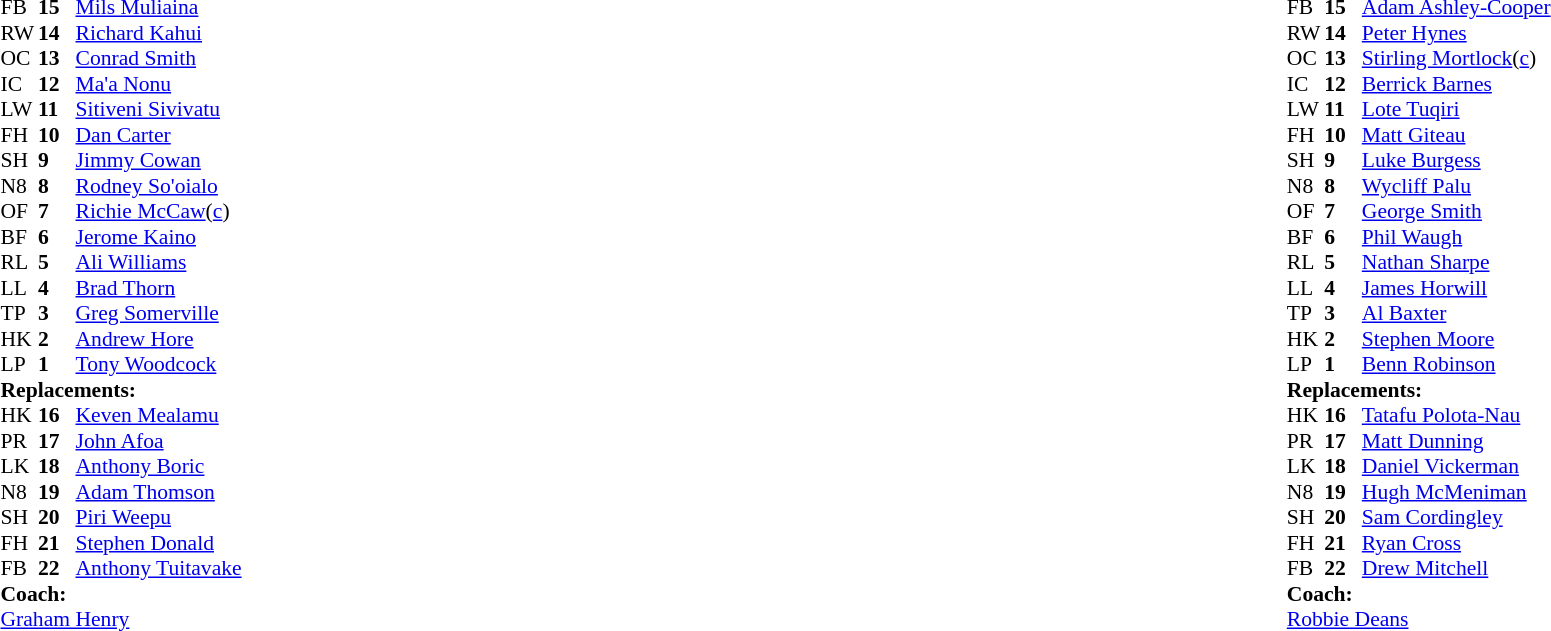<table style="width:100%;">
<tr>
<td style="vertical-align:top; width:50%;"><br><table style="font-size: 90%" cellspacing="0" cellpadding="0">
<tr>
<th width="25"></th>
<th width="25"></th>
</tr>
<tr>
<td>FB</td>
<td><strong>15</strong></td>
<td><a href='#'>Mils Muliaina</a></td>
</tr>
<tr>
<td>RW</td>
<td><strong>14</strong></td>
<td><a href='#'>Richard Kahui</a></td>
</tr>
<tr>
<td>OC</td>
<td><strong>13</strong></td>
<td><a href='#'>Conrad Smith</a></td>
</tr>
<tr>
<td>IC</td>
<td><strong>12</strong></td>
<td><a href='#'>Ma'a Nonu</a></td>
</tr>
<tr>
<td>LW</td>
<td><strong>11</strong></td>
<td><a href='#'>Sitiveni Sivivatu</a></td>
</tr>
<tr>
<td>FH</td>
<td><strong>10</strong></td>
<td><a href='#'>Dan Carter</a></td>
</tr>
<tr>
<td>SH</td>
<td><strong>9</strong></td>
<td><a href='#'>Jimmy Cowan</a></td>
</tr>
<tr>
<td>N8</td>
<td><strong>8</strong></td>
<td><a href='#'>Rodney So'oialo</a></td>
</tr>
<tr>
<td>OF</td>
<td><strong>7</strong></td>
<td><a href='#'>Richie McCaw</a>(<a href='#'>c</a>)</td>
</tr>
<tr>
<td>BF</td>
<td><strong>6</strong></td>
<td><a href='#'>Jerome Kaino</a></td>
</tr>
<tr>
<td>RL</td>
<td><strong>5</strong></td>
<td><a href='#'>Ali Williams</a></td>
</tr>
<tr>
<td>LL</td>
<td><strong>4</strong></td>
<td><a href='#'>Brad Thorn</a></td>
</tr>
<tr>
<td>TP</td>
<td><strong>3</strong></td>
<td><a href='#'>Greg Somerville</a></td>
</tr>
<tr>
<td>HK</td>
<td><strong>2</strong></td>
<td><a href='#'>Andrew Hore</a></td>
</tr>
<tr>
<td>LP</td>
<td><strong>1</strong></td>
<td><a href='#'>Tony Woodcock</a></td>
</tr>
<tr>
<td colspan=3><strong>Replacements:</strong></td>
</tr>
<tr>
<td>HK</td>
<td><strong>16</strong></td>
<td><a href='#'>Keven Mealamu</a></td>
</tr>
<tr>
<td>PR</td>
<td><strong>17</strong></td>
<td><a href='#'>John Afoa</a></td>
</tr>
<tr>
<td>LK</td>
<td><strong>18</strong></td>
<td><a href='#'>Anthony Boric</a></td>
</tr>
<tr>
<td>N8</td>
<td><strong>19</strong></td>
<td><a href='#'>Adam Thomson</a></td>
</tr>
<tr>
<td>SH</td>
<td><strong>20</strong></td>
<td><a href='#'>Piri Weepu</a></td>
</tr>
<tr>
<td>FH</td>
<td><strong>21</strong></td>
<td><a href='#'>Stephen Donald</a></td>
</tr>
<tr>
<td>FB</td>
<td><strong>22</strong></td>
<td><a href='#'>Anthony Tuitavake</a></td>
</tr>
<tr>
<td colspan=3><strong>Coach:</strong></td>
</tr>
<tr>
<td colspan="4"> <a href='#'>Graham Henry</a></td>
</tr>
</table>
</td>
<td style="vertical-align:top"></td>
<td style="vertical-align:top; width:50%;"><br><table cellspacing="0" cellpadding="0" style="font-size:90%; margin:auto;">
<tr>
<th width="25"></th>
<th width="25"></th>
</tr>
<tr>
<td>FB</td>
<td><strong>15</strong></td>
<td><a href='#'>Adam Ashley-Cooper</a></td>
</tr>
<tr>
<td>RW</td>
<td><strong>14</strong></td>
<td><a href='#'>Peter Hynes</a></td>
</tr>
<tr>
<td>OC</td>
<td><strong>13</strong></td>
<td><a href='#'>Stirling Mortlock</a>(<a href='#'>c</a>)</td>
</tr>
<tr>
<td>IC</td>
<td><strong>12</strong></td>
<td><a href='#'>Berrick Barnes</a></td>
</tr>
<tr>
<td>LW</td>
<td><strong>11</strong></td>
<td><a href='#'>Lote Tuqiri</a></td>
</tr>
<tr>
<td>FH</td>
<td><strong>10</strong></td>
<td><a href='#'>Matt Giteau</a></td>
</tr>
<tr>
<td>SH</td>
<td><strong>9</strong></td>
<td><a href='#'>Luke Burgess</a></td>
</tr>
<tr>
<td>N8</td>
<td><strong>8</strong></td>
<td><a href='#'>Wycliff Palu</a></td>
</tr>
<tr>
<td>OF</td>
<td><strong>7</strong></td>
<td><a href='#'>George Smith</a></td>
</tr>
<tr>
<td>BF</td>
<td><strong>6</strong></td>
<td><a href='#'>Phil Waugh</a></td>
</tr>
<tr>
<td>RL</td>
<td><strong>5</strong></td>
<td><a href='#'>Nathan Sharpe</a></td>
</tr>
<tr>
<td>LL</td>
<td><strong>4</strong></td>
<td><a href='#'>James Horwill</a></td>
</tr>
<tr>
<td>TP</td>
<td><strong>3</strong></td>
<td><a href='#'>Al Baxter</a></td>
</tr>
<tr>
<td>HK</td>
<td><strong>2</strong></td>
<td><a href='#'>Stephen Moore</a></td>
</tr>
<tr>
<td>LP</td>
<td><strong>1</strong></td>
<td><a href='#'>Benn Robinson</a></td>
</tr>
<tr>
<td colspan=3><strong>Replacements:</strong></td>
</tr>
<tr>
<td>HK</td>
<td><strong>16</strong></td>
<td><a href='#'>Tatafu Polota-Nau</a></td>
</tr>
<tr>
<td>PR</td>
<td><strong>17</strong></td>
<td><a href='#'>Matt Dunning</a></td>
</tr>
<tr>
<td>LK</td>
<td><strong>18</strong></td>
<td><a href='#'>Daniel Vickerman</a></td>
</tr>
<tr>
<td>N8</td>
<td><strong>19</strong></td>
<td><a href='#'>Hugh McMeniman</a></td>
</tr>
<tr>
<td>SH</td>
<td><strong>20</strong></td>
<td><a href='#'>Sam Cordingley</a></td>
</tr>
<tr>
<td>FH</td>
<td><strong>21</strong></td>
<td><a href='#'>Ryan Cross</a></td>
</tr>
<tr>
<td>FB</td>
<td><strong>22</strong></td>
<td><a href='#'>Drew Mitchell</a></td>
</tr>
<tr>
<td colspan=3><strong>Coach:</strong></td>
</tr>
<tr>
<td colspan="4"> <a href='#'>Robbie Deans</a></td>
</tr>
</table>
</td>
</tr>
</table>
